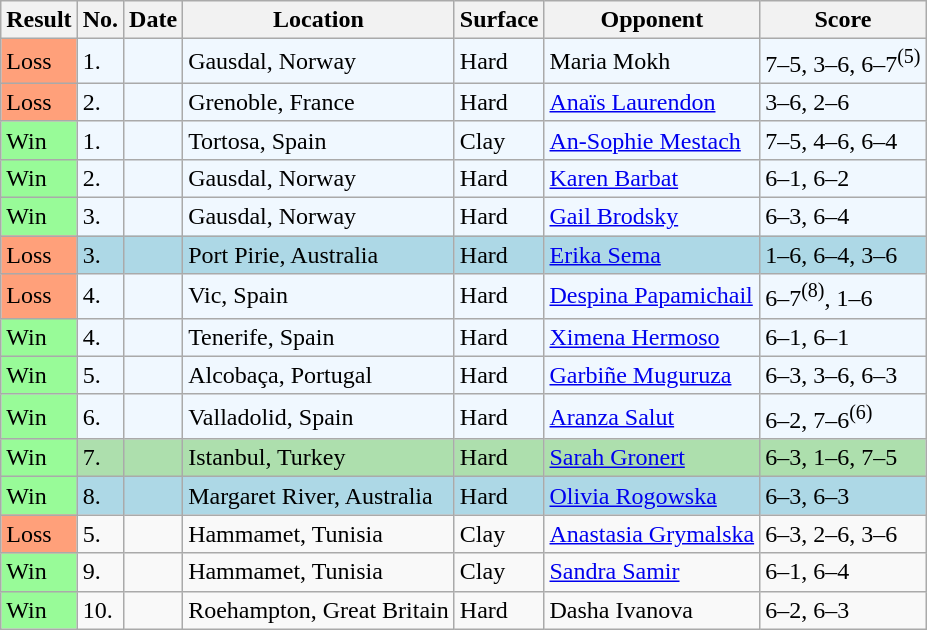<table class="sortable wikitable">
<tr>
<th>Result</th>
<th>No.</th>
<th>Date</th>
<th>Location</th>
<th>Surface</th>
<th>Opponent</th>
<th class="unsortable">Score</th>
</tr>
<tr style="background:#f0f8ff;">
<td style="background:#ffa07a;">Loss</td>
<td>1.</td>
<td></td>
<td>Gausdal, Norway</td>
<td>Hard</td>
<td> Maria Mokh</td>
<td>7–5, 3–6, 6–7<sup>(5)</sup></td>
</tr>
<tr style="background:#f0f8ff;">
<td style="background:#ffa07a;">Loss</td>
<td>2.</td>
<td></td>
<td>Grenoble, France</td>
<td>Hard</td>
<td> <a href='#'>Anaïs Laurendon</a></td>
<td>3–6, 2–6</td>
</tr>
<tr style="background:#f0f8ff;">
<td style="background:#98fb98;">Win</td>
<td>1.</td>
<td></td>
<td>Tortosa, Spain</td>
<td>Clay</td>
<td> <a href='#'>An-Sophie Mestach</a></td>
<td>7–5, 4–6, 6–4</td>
</tr>
<tr style="background:#f0f8ff;">
<td style="background:#98fb98;">Win</td>
<td>2.</td>
<td></td>
<td>Gausdal, Norway</td>
<td>Hard</td>
<td> <a href='#'>Karen Barbat</a></td>
<td>6–1, 6–2</td>
</tr>
<tr style="background:#f0f8ff;">
<td style="background:#98fb98;">Win</td>
<td>3.</td>
<td></td>
<td>Gausdal, Norway</td>
<td>Hard</td>
<td> <a href='#'>Gail Brodsky</a></td>
<td>6–3, 6–4</td>
</tr>
<tr style="background:lightblue;">
<td style="background:#ffa07a;">Loss</td>
<td>3.</td>
<td></td>
<td>Port Pirie, Australia</td>
<td>Hard</td>
<td> <a href='#'>Erika Sema</a></td>
<td>1–6, 6–4, 3–6</td>
</tr>
<tr style="background:#f0f8ff;">
<td style="background:#ffa07a;">Loss</td>
<td>4.</td>
<td></td>
<td>Vic, Spain</td>
<td>Hard</td>
<td> <a href='#'>Despina Papamichail</a></td>
<td>6–7<sup>(8)</sup>, 1–6</td>
</tr>
<tr style="background:#f0f8ff;">
<td style="background:#98fb98;">Win</td>
<td>4.</td>
<td></td>
<td>Tenerife, Spain</td>
<td>Hard</td>
<td> <a href='#'>Ximena Hermoso</a></td>
<td>6–1, 6–1</td>
</tr>
<tr style="background:#f0f8ff;">
<td style="background:#98fb98;">Win</td>
<td>5.</td>
<td></td>
<td>Alcobaça, Portugal</td>
<td>Hard</td>
<td> <a href='#'>Garbiñe Muguruza</a></td>
<td>6–3, 3–6, 6–3</td>
</tr>
<tr style="background:#f0f8ff;">
<td style="background:#98fb98;">Win</td>
<td>6.</td>
<td></td>
<td>Valladolid, Spain</td>
<td>Hard</td>
<td> <a href='#'>Aranza Salut</a></td>
<td>6–2, 7–6<sup>(6)</sup></td>
</tr>
<tr style="background:#addfad;">
<td style="background:#98fb98;">Win</td>
<td>7.</td>
<td></td>
<td>Istanbul, Turkey</td>
<td>Hard</td>
<td> <a href='#'>Sarah Gronert</a></td>
<td>6–3, 1–6, 7–5</td>
</tr>
<tr style="background:lightblue;">
<td style="background:#98fb98;">Win</td>
<td>8.</td>
<td></td>
<td>Margaret River, Australia</td>
<td>Hard</td>
<td> <a href='#'>Olivia Rogowska</a></td>
<td>6–3, 6–3</td>
</tr>
<tr>
<td style="background:#ffa07a;">Loss</td>
<td>5.</td>
<td></td>
<td>Hammamet, Tunisia</td>
<td>Clay</td>
<td> <a href='#'>Anastasia Grymalska</a></td>
<td>6–3, 2–6, 3–6</td>
</tr>
<tr>
<td style="background:#98fb98;">Win</td>
<td>9.</td>
<td></td>
<td>Hammamet, Tunisia</td>
<td>Clay</td>
<td> <a href='#'>Sandra Samir</a></td>
<td>6–1, 6–4</td>
</tr>
<tr>
<td style="background:#98fb98;">Win</td>
<td>10.</td>
<td></td>
<td>Roehampton, Great Britain</td>
<td>Hard</td>
<td> Dasha Ivanova</td>
<td>6–2, 6–3</td>
</tr>
</table>
